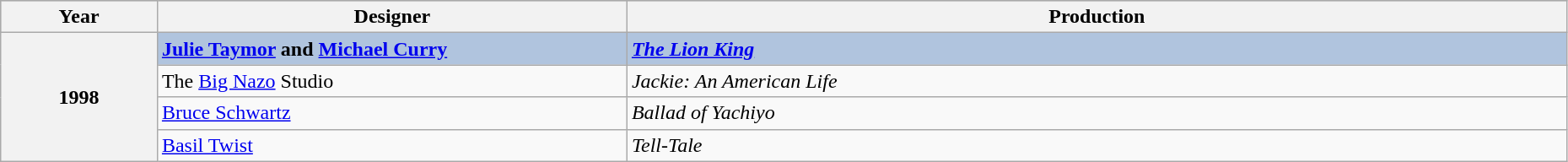<table class="wikitable" style="width:98%;">
<tr style="background:#bebebe;">
<th style="width:10%;">Year</th>
<th style="width:30%;">Designer</th>
<th style="width:60%;">Production</th>
</tr>
<tr>
<th rowspan="4">1998</th>
<td style="background:#B0C4DE"><strong><a href='#'>Julie Taymor</a> and <a href='#'>Michael Curry</a></strong></td>
<td style="background:#B0C4DE"><strong><em><a href='#'>The Lion King</a></em></strong></td>
</tr>
<tr>
<td>The <a href='#'>Big Nazo</a> Studio</td>
<td><em>Jackie: An American Life</em></td>
</tr>
<tr>
<td><a href='#'>Bruce Schwartz</a></td>
<td><em>Ballad of Yachiyo</em></td>
</tr>
<tr>
<td><a href='#'>Basil Twist</a></td>
<td><em>Tell-Tale</em></td>
</tr>
</table>
